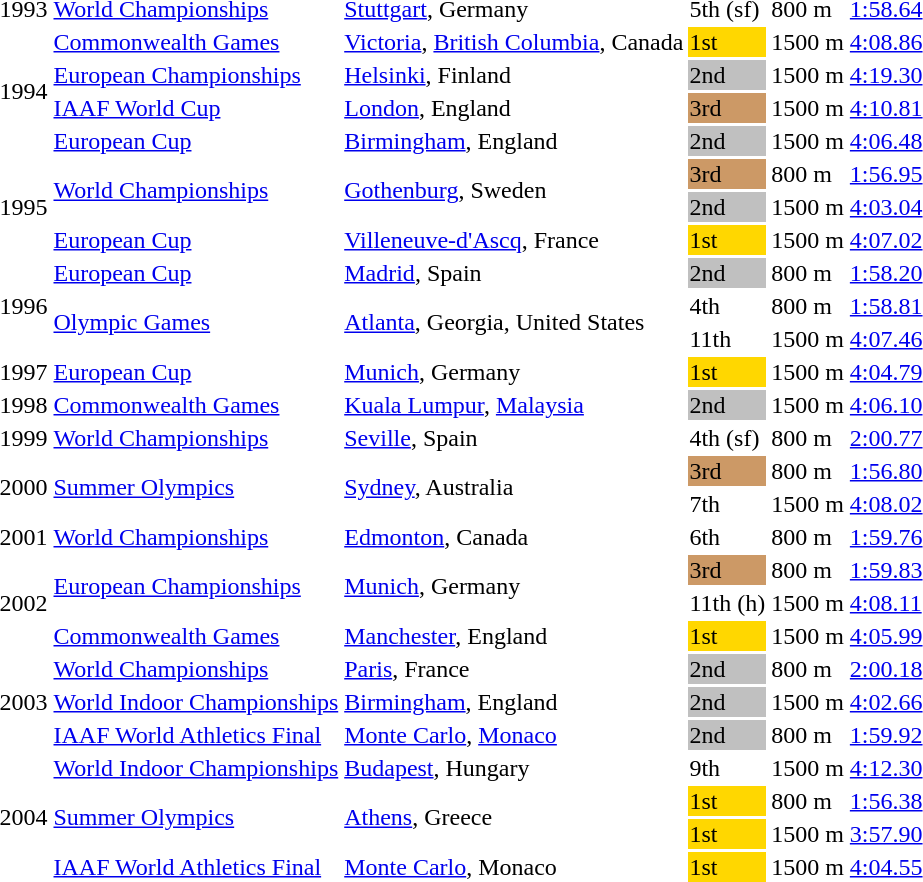<table>
<tr>
<td>1993</td>
<td><a href='#'>World Championships</a></td>
<td><a href='#'>Stuttgart</a>, Germany</td>
<td>5th (sf)</td>
<td>800 m</td>
<td><a href='#'>1:58.64</a></td>
</tr>
<tr>
<td rowspan=4>1994</td>
<td><a href='#'>Commonwealth Games</a></td>
<td><a href='#'>Victoria</a>, <a href='#'>British Columbia</a>, Canada</td>
<td bgcolor=gold>1st</td>
<td>1500 m</td>
<td><a href='#'>4:08.86</a></td>
</tr>
<tr>
<td><a href='#'>European Championships</a></td>
<td><a href='#'>Helsinki</a>, Finland</td>
<td bgcolor=silver>2nd</td>
<td>1500 m</td>
<td><a href='#'>4:19.30</a></td>
</tr>
<tr>
<td><a href='#'>IAAF World Cup</a></td>
<td><a href='#'>London</a>, England</td>
<td bgcolor=cc9966>3rd</td>
<td>1500 m</td>
<td><a href='#'>4:10.81</a></td>
</tr>
<tr>
<td><a href='#'>European Cup</a></td>
<td><a href='#'>Birmingham</a>, England</td>
<td bgcolor=silver>2nd</td>
<td>1500 m</td>
<td><a href='#'>4:06.48</a></td>
</tr>
<tr>
<td rowspan=3>1995</td>
<td rowspan=2><a href='#'>World Championships</a></td>
<td rowspan=2><a href='#'>Gothenburg</a>, Sweden</td>
<td bgcolor=cc9966>3rd</td>
<td>800 m</td>
<td><a href='#'>1:56.95</a></td>
</tr>
<tr>
<td bgcolor=silver>2nd</td>
<td>1500 m</td>
<td><a href='#'>4:03.04</a></td>
</tr>
<tr>
<td><a href='#'>European Cup</a></td>
<td><a href='#'>Villeneuve-d'Ascq</a>, France</td>
<td bgcolor=gold>1st</td>
<td>1500 m</td>
<td><a href='#'>4:07.02</a></td>
</tr>
<tr>
<td rowspan=3>1996</td>
<td><a href='#'>European Cup</a></td>
<td><a href='#'>Madrid</a>, Spain</td>
<td bgcolor=silver>2nd</td>
<td>800 m</td>
<td><a href='#'>1:58.20</a></td>
</tr>
<tr>
<td rowspan=2><a href='#'>Olympic Games</a></td>
<td rowspan=2><a href='#'>Atlanta</a>, Georgia, United States</td>
<td>4th</td>
<td>800 m</td>
<td><a href='#'>1:58.81</a></td>
</tr>
<tr>
<td>11th</td>
<td>1500 m</td>
<td><a href='#'>4:07.46</a></td>
</tr>
<tr>
<td>1997</td>
<td><a href='#'>European Cup</a></td>
<td><a href='#'>Munich</a>, Germany</td>
<td bgcolor=gold>1st</td>
<td>1500 m</td>
<td><a href='#'>4:04.79</a></td>
</tr>
<tr>
<td>1998</td>
<td><a href='#'>Commonwealth Games</a></td>
<td><a href='#'>Kuala Lumpur</a>, <a href='#'>Malaysia</a></td>
<td bgcolor=silver>2nd</td>
<td>1500 m</td>
<td><a href='#'>4:06.10</a></td>
</tr>
<tr>
<td>1999</td>
<td><a href='#'>World Championships</a></td>
<td><a href='#'>Seville</a>, Spain</td>
<td>4th (sf)</td>
<td>800 m</td>
<td><a href='#'>2:00.77</a></td>
</tr>
<tr>
<td rowspan=2>2000</td>
<td rowspan=2><a href='#'>Summer Olympics</a></td>
<td rowspan=2><a href='#'>Sydney</a>, Australia</td>
<td bgcolor=cc9966>3rd</td>
<td>800 m</td>
<td><a href='#'>1:56.80</a></td>
</tr>
<tr>
<td>7th</td>
<td>1500 m</td>
<td><a href='#'>4:08.02</a></td>
</tr>
<tr>
<td>2001</td>
<td><a href='#'>World Championships</a></td>
<td><a href='#'>Edmonton</a>, Canada</td>
<td>6th</td>
<td>800 m</td>
<td><a href='#'>1:59.76</a></td>
</tr>
<tr>
<td rowspan=3>2002</td>
<td rowspan=2><a href='#'>European Championships</a></td>
<td rowspan=2><a href='#'>Munich</a>, Germany</td>
<td bgcolor=cc9966>3rd</td>
<td>800 m</td>
<td><a href='#'>1:59.83</a></td>
</tr>
<tr>
<td>11th (h)</td>
<td>1500 m</td>
<td><a href='#'>4:08.11</a></td>
</tr>
<tr>
<td><a href='#'>Commonwealth Games</a></td>
<td><a href='#'>Manchester</a>, England</td>
<td bgcolor=gold>1st</td>
<td>1500 m</td>
<td><a href='#'>4:05.99</a></td>
</tr>
<tr>
<td rowspan=3>2003</td>
<td rowspan=1><a href='#'>World Championships</a></td>
<td rowspan=1><a href='#'>Paris</a>, France</td>
<td bgcolor=silver>2nd</td>
<td>800 m</td>
<td><a href='#'>2:00.18</a></td>
</tr>
<tr>
<td><a href='#'>World Indoor Championships</a></td>
<td><a href='#'>Birmingham</a>, England</td>
<td bgcolor=silver>2nd</td>
<td>1500 m</td>
<td><a href='#'>4:02.66</a></td>
</tr>
<tr>
<td><a href='#'>IAAF World Athletics Final</a></td>
<td><a href='#'>Monte Carlo</a>, <a href='#'>Monaco</a></td>
<td bgcolor=silver>2nd</td>
<td>800 m</td>
<td><a href='#'>1:59.92</a></td>
</tr>
<tr>
<td rowspan=4>2004</td>
<td><a href='#'>World Indoor Championships</a></td>
<td><a href='#'>Budapest</a>, Hungary</td>
<td>9th</td>
<td>1500 m</td>
<td><a href='#'>4:12.30</a></td>
</tr>
<tr>
<td rowspan=2><a href='#'>Summer Olympics</a></td>
<td rowspan=2><a href='#'>Athens</a>, Greece</td>
<td bgcolor=gold>1st</td>
<td>800 m</td>
<td><a href='#'>1:56.38</a></td>
</tr>
<tr>
<td bgcolor=gold>1st</td>
<td>1500 m</td>
<td><a href='#'>3:57.90</a></td>
</tr>
<tr>
<td><a href='#'>IAAF World Athletics Final</a></td>
<td><a href='#'>Monte Carlo</a>, Monaco</td>
<td bgcolor=gold>1st</td>
<td>1500 m</td>
<td><a href='#'>4:04.55</a></td>
</tr>
</table>
